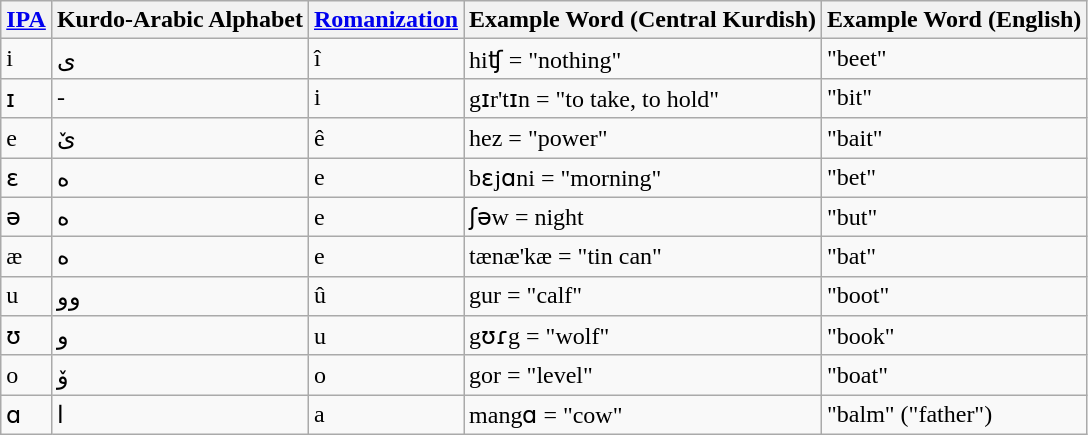<table class="wikitable">
<tr>
<th><a href='#'>IPA</a></th>
<th>Kurdo-Arabic Alphabet</th>
<th><a href='#'>Romanization</a></th>
<th>Example Word (Central Kurdish)</th>
<th>Example Word (English)</th>
</tr>
<tr>
<td>i</td>
<td>ى</td>
<td>î</td>
<td>hiʧ = "nothing"</td>
<td>"beet"</td>
</tr>
<tr>
<td>ɪ</td>
<td>-</td>
<td>i</td>
<td>gɪr'tɪn = "to take, to hold"</td>
<td>"bit"</td>
</tr>
<tr>
<td>e</td>
<td>ێ</td>
<td>ê</td>
<td>hez = "power"</td>
<td>"bait"</td>
</tr>
<tr>
<td>ɛ</td>
<td>ه</td>
<td>e</td>
<td>bɛjɑni = "morning"</td>
<td>"bet"</td>
</tr>
<tr>
<td>ə</td>
<td>ە</td>
<td>e</td>
<td>ʃəw = night</td>
<td>"but"</td>
</tr>
<tr>
<td>æ</td>
<td>ه</td>
<td>e</td>
<td>tænæ'kæ = "tin can"</td>
<td>"bat"</td>
</tr>
<tr>
<td>u</td>
<td>وو</td>
<td>û</td>
<td>gur = "calf"</td>
<td>"boot"</td>
</tr>
<tr>
<td>ʊ</td>
<td>و</td>
<td>u</td>
<td>gʊɾg = "wolf"</td>
<td>"book"</td>
</tr>
<tr>
<td>o</td>
<td>ۆ</td>
<td>o</td>
<td>gor = "level"</td>
<td>"boat"</td>
</tr>
<tr>
<td>ɑ</td>
<td>ا</td>
<td>a</td>
<td>mangɑ = "cow"</td>
<td>"balm" ("father")</td>
</tr>
</table>
